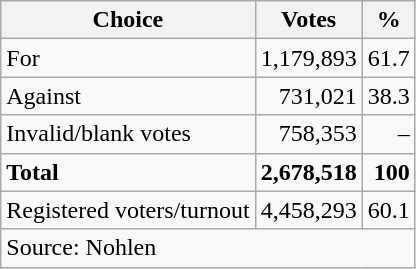<table class=wikitable style=text-align:right>
<tr>
<th>Choice</th>
<th>Votes</th>
<th>%</th>
</tr>
<tr>
<td align=left>For</td>
<td>1,179,893</td>
<td>61.7</td>
</tr>
<tr>
<td align=left>Against</td>
<td>731,021</td>
<td>38.3</td>
</tr>
<tr>
<td align=left>Invalid/blank votes</td>
<td>758,353</td>
<td>–</td>
</tr>
<tr>
<td align=left><strong>Total</strong></td>
<td><strong>2,678,518</strong></td>
<td><strong>100</strong></td>
</tr>
<tr>
<td align=left>Registered voters/turnout</td>
<td>4,458,293</td>
<td>60.1</td>
</tr>
<tr>
<td align=left colspan=3>Source: Nohlen</td>
</tr>
</table>
